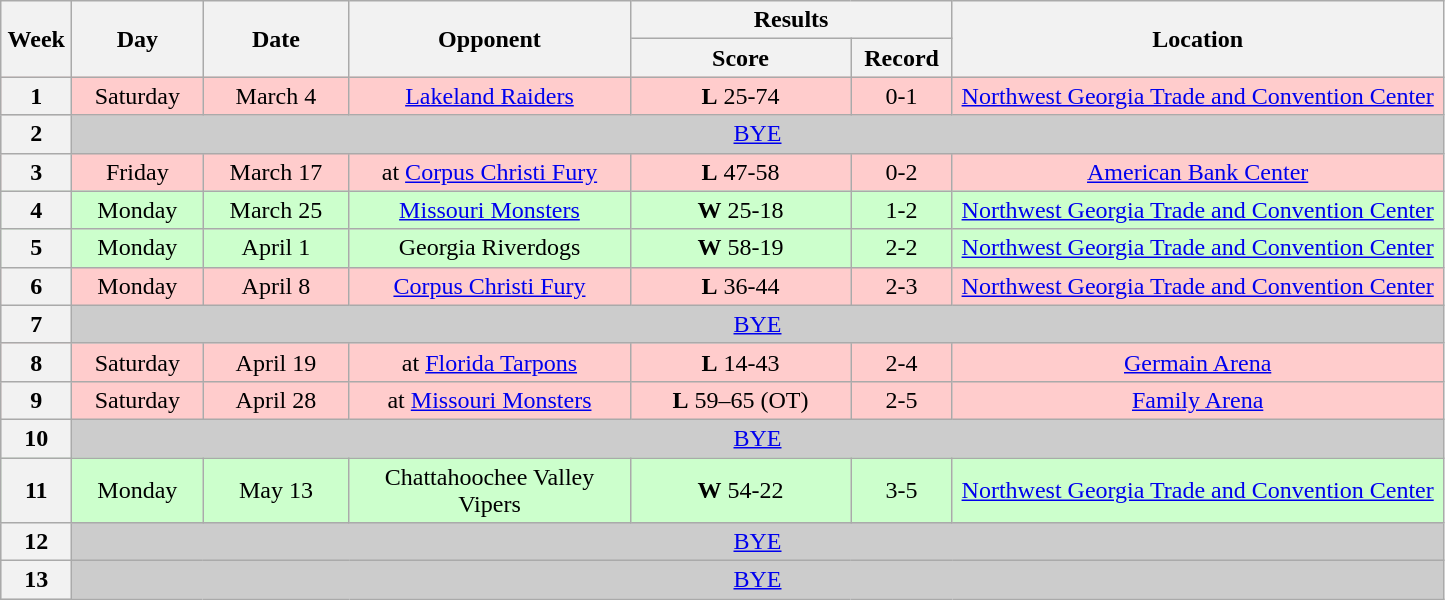<table class="wikitable">
<tr>
<th rowspan="2" width="40">Week</th>
<th rowspan="2" width="80">Day</th>
<th rowspan="2" width="90">Date</th>
<th rowspan="2" width="180">Opponent</th>
<th colspan="2" width="200">Results</th>
<th rowspan="2" width="320">Location</th>
</tr>
<tr>
<th width="140">Score</th>
<th width="60">Record</th>
</tr>
<tr align="center" bgcolor="#FFCCCC">
<th>1</th>
<td>Saturday</td>
<td>March 4</td>
<td><a href='#'>Lakeland Raiders</a></td>
<td><strong>L</strong> 25-74</td>
<td>0-1</td>
<td><a href='#'>Northwest Georgia Trade and Convention Center</a></td>
</tr>
<tr align="center" bgcolor="#CCCCCC">
<th>2</th>
<td colSpan=6><a href='#'>BYE</a></td>
</tr>
<tr align="center" bgcolor="#FFCCCC">
<th>3</th>
<td>Friday</td>
<td>March 17</td>
<td>at <a href='#'>Corpus Christi Fury</a></td>
<td><strong>L</strong> 47-58</td>
<td>0-2</td>
<td><a href='#'>American Bank Center</a></td>
</tr>
<tr align="center" bgcolor="#CCFFCC">
<th>4</th>
<td>Monday</td>
<td>March 25</td>
<td><a href='#'>Missouri Monsters</a></td>
<td><strong>W</strong> 25-18</td>
<td>1-2</td>
<td><a href='#'>Northwest Georgia Trade and Convention Center</a></td>
</tr>
<tr align="center" bgcolor="#CCFFCC">
<th>5</th>
<td>Monday</td>
<td>April 1</td>
<td>Georgia Riverdogs</td>
<td><strong>W</strong> 58-19</td>
<td>2-2</td>
<td><a href='#'>Northwest Georgia Trade and Convention Center</a></td>
</tr>
<tr align="center" bgcolor="#FFCCCC">
<th>6</th>
<td>Monday</td>
<td>April 8</td>
<td><a href='#'>Corpus Christi Fury</a></td>
<td><strong>L</strong> 36-44</td>
<td>2-3</td>
<td><a href='#'>Northwest Georgia Trade and Convention Center</a></td>
</tr>
<tr align="center" bgcolor="#CCCCCC">
<th>7</th>
<td colSpan=6><a href='#'>BYE</a></td>
</tr>
<tr align="center" bgcolor="#FFCCCC">
<th>8</th>
<td>Saturday</td>
<td>April 19</td>
<td>at <a href='#'>Florida Tarpons</a></td>
<td><strong>L</strong> 14-43</td>
<td>2-4</td>
<td><a href='#'>Germain Arena</a></td>
</tr>
<tr align="center" bgcolor="#FFCCCC">
<th>9</th>
<td>Saturday</td>
<td>April 28</td>
<td>at <a href='#'>Missouri Monsters</a></td>
<td><strong>L</strong> 59–65 (OT)</td>
<td>2-5</td>
<td><a href='#'>Family Arena</a></td>
</tr>
<tr align="center" bgcolor="#CCCCCC">
<th>10</th>
<td colSpan=6><a href='#'>BYE</a></td>
</tr>
<tr align="center" bgcolor="#CCFFCC">
<th>11</th>
<td>Monday</td>
<td>May 13</td>
<td>Chattahoochee Valley Vipers</td>
<td><strong>W</strong> 54-22</td>
<td>3-5</td>
<td><a href='#'>Northwest Georgia Trade and Convention Center</a></td>
</tr>
<tr align="center" bgcolor="#CCCCCC">
<th>12</th>
<td colSpan=6><a href='#'>BYE</a></td>
</tr>
<tr align="center" bgcolor="#CCCCCC">
<th>13</th>
<td colSpan=6><a href='#'>BYE</a></td>
</tr>
</table>
